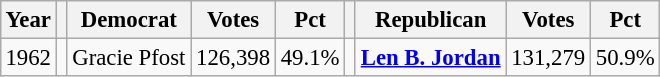<table class="wikitable" style="margin:0.5em ; font-size:95%">
<tr>
<th>Year</th>
<th></th>
<th>Democrat</th>
<th>Votes</th>
<th>Pct</th>
<th></th>
<th>Republican</th>
<th>Votes</th>
<th>Pct</th>
</tr>
<tr>
<td>1962</td>
<td></td>
<td>Gracie Pfost</td>
<td>126,398</td>
<td>49.1%</td>
<td></td>
<td><strong><a href='#'>Len B. Jordan</a></strong></td>
<td>131,279</td>
<td>50.9%</td>
</tr>
</table>
